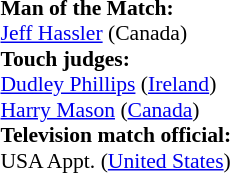<table style="width:100%; font-size:90%;">
<tr>
<td><br><strong>Man of the Match:</strong>
<br><a href='#'>Jeff Hassler</a> (Canada)<br><strong>Touch judges:</strong>
<br><a href='#'>Dudley Phillips</a> (<a href='#'>Ireland</a>)
<br><a href='#'>Harry Mason</a>  (<a href='#'>Canada</a>)
<br><strong>Television match official:</strong>
<br>USA Appt. (<a href='#'>United States</a>)</td>
</tr>
</table>
